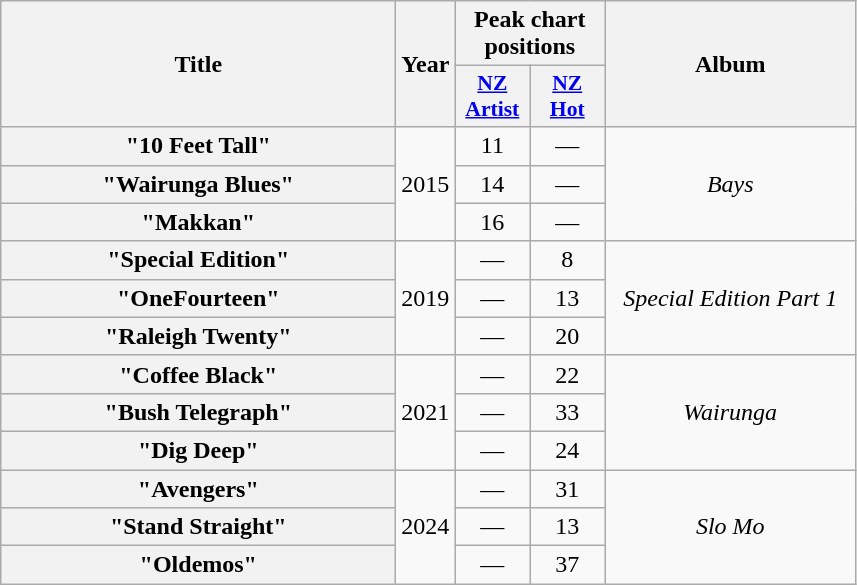<table class="wikitable plainrowheaders" style="text-align:center;">
<tr>
<th scope="col" rowspan="2" style="width:16em;">Title</th>
<th scope="col" rowspan="2" style="width:1em;">Year</th>
<th scope="col" colspan="2">Peak chart positions</th>
<th scope="col" rowspan="2" style="width:10em;">Album</th>
</tr>
<tr>
<th scope="col" style="width:3em;font-size:90%;"><a href='#'>NZ<br>Artist</a><br></th>
<th scope="col" style="width:3em;font-size:90%;"><a href='#'>NZ<br>Hot</a><br></th>
</tr>
<tr>
<th scope="row">"10 Feet Tall"</th>
<td rowspan="3">2015</td>
<td>11</td>
<td>—</td>
<td rowspan="3"><em>Bays</em></td>
</tr>
<tr>
<th scope="row">"Wairunga Blues"</th>
<td>14</td>
<td>—</td>
</tr>
<tr>
<th scope="row">"Makkan"</th>
<td>16</td>
<td>—</td>
</tr>
<tr>
<th scope="row">"Special Edition"</th>
<td rowspan="3">2019</td>
<td>—</td>
<td>8</td>
<td rowspan="3"><em>Special Edition Part 1</em></td>
</tr>
<tr>
<th scope="row">"OneFourteen"</th>
<td>—</td>
<td>13</td>
</tr>
<tr>
<th scope="row">"Raleigh Twenty"</th>
<td>—</td>
<td>20</td>
</tr>
<tr>
<th scope="row">"Coffee Black"</th>
<td rowspan="3">2021</td>
<td>—</td>
<td>22</td>
<td rowspan="3"><em>Wairunga</em></td>
</tr>
<tr>
<th scope="row">"Bush Telegraph"</th>
<td>—</td>
<td>33</td>
</tr>
<tr>
<th scope="row">"Dig Deep"</th>
<td>—</td>
<td>24</td>
</tr>
<tr>
<th scope="row">"Avengers"</th>
<td rowspan="3">2024</td>
<td>—</td>
<td>31</td>
<td rowspan="3"><em>Slo Mo</em></td>
</tr>
<tr>
<th scope="row">"Stand Straight"</th>
<td>—</td>
<td>13</td>
</tr>
<tr>
<th scope="row">"Oldemos"</th>
<td>—</td>
<td>37</td>
</tr>
</table>
